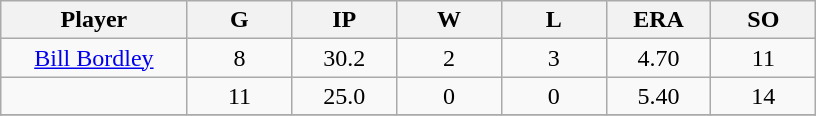<table class="wikitable sortable">
<tr>
<th bgcolor="#DDDDFF" width="16%">Player</th>
<th bgcolor="#DDDDFF" width="9%">G</th>
<th bgcolor="#DDDDFF" width="9%">IP</th>
<th bgcolor="#DDDDFF" width="9%">W</th>
<th bgcolor="#DDDDFF" width="9%">L</th>
<th bgcolor="#DDDDFF" width="9%">ERA</th>
<th bgcolor="#DDDDFF" width="9%">SO</th>
</tr>
<tr align="center">
<td><a href='#'>Bill Bordley</a></td>
<td>8</td>
<td>30.2</td>
<td>2</td>
<td>3</td>
<td>4.70</td>
<td>11</td>
</tr>
<tr align=center>
<td></td>
<td>11</td>
<td>25.0</td>
<td>0</td>
<td>0</td>
<td>5.40</td>
<td>14</td>
</tr>
<tr align="center">
</tr>
</table>
